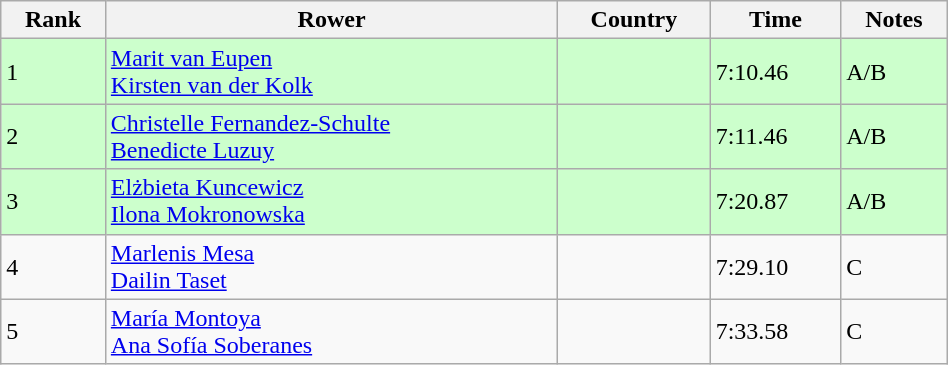<table class="wikitable sortable" width=50%>
<tr>
<th>Rank</th>
<th>Rower</th>
<th>Country</th>
<th>Time</th>
<th>Notes</th>
</tr>
<tr bgcolor=ccffcc>
<td>1</td>
<td><a href='#'>Marit van Eupen</a><br><a href='#'>Kirsten van der Kolk</a></td>
<td></td>
<td>7:10.46</td>
<td>A/B</td>
</tr>
<tr bgcolor=ccffcc>
<td>2</td>
<td><a href='#'>Christelle Fernandez-Schulte</a><br><a href='#'>Benedicte Luzuy</a></td>
<td></td>
<td>7:11.46</td>
<td>A/B</td>
</tr>
<tr bgcolor=ccffcc>
<td>3</td>
<td><a href='#'>Elżbieta Kuncewicz</a><br><a href='#'>Ilona Mokronowska</a></td>
<td></td>
<td>7:20.87</td>
<td>A/B</td>
</tr>
<tr>
<td>4</td>
<td><a href='#'>Marlenis Mesa</a><br><a href='#'>Dailin Taset</a></td>
<td></td>
<td>7:29.10</td>
<td>C</td>
</tr>
<tr>
<td>5</td>
<td><a href='#'>María Montoya</a><br><a href='#'>Ana Sofía Soberanes</a></td>
<td></td>
<td>7:33.58</td>
<td>C</td>
</tr>
</table>
